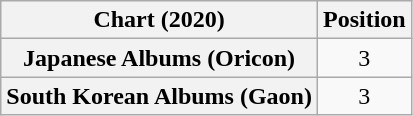<table class="wikitable plainrowheaders sortable" style="text-align:center">
<tr>
<th scope="col">Chart (2020)</th>
<th scope="col">Position</th>
</tr>
<tr>
<th scope="row">Japanese Albums (Oricon)</th>
<td>3</td>
</tr>
<tr>
<th scope="row">South Korean Albums (Gaon)</th>
<td>3</td>
</tr>
</table>
